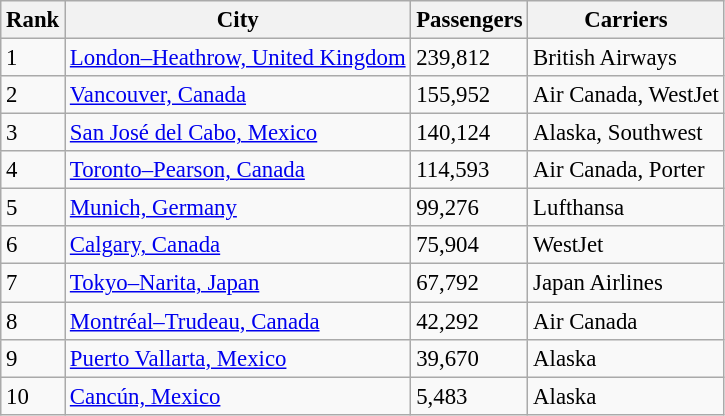<table class="wikitable sortable" style="font-size: 95%">
<tr>
<th>Rank</th>
<th>City</th>
<th>Passengers</th>
<th>Carriers</th>
</tr>
<tr>
<td>1</td>
<td> <a href='#'>London–Heathrow, United Kingdom</a></td>
<td>239,812</td>
<td>British Airways</td>
</tr>
<tr>
<td>2</td>
<td> <a href='#'>Vancouver, Canada</a></td>
<td>155,952</td>
<td>Air Canada, WestJet</td>
</tr>
<tr>
<td>3</td>
<td> <a href='#'>San José del Cabo, Mexico</a></td>
<td>140,124</td>
<td>Alaska, Southwest</td>
</tr>
<tr>
<td>4</td>
<td> <a href='#'>Toronto–Pearson, Canada</a></td>
<td>114,593</td>
<td>Air Canada, Porter</td>
</tr>
<tr>
<td>5</td>
<td> <a href='#'>Munich, Germany</a></td>
<td>99,276</td>
<td>Lufthansa</td>
</tr>
<tr>
<td>6</td>
<td> <a href='#'>Calgary, Canada</a></td>
<td>75,904</td>
<td>WestJet</td>
</tr>
<tr>
<td>7</td>
<td> <a href='#'>Tokyo–Narita, Japan</a></td>
<td>67,792</td>
<td>Japan Airlines</td>
</tr>
<tr>
<td>8</td>
<td> <a href='#'>Montréal–Trudeau, Canada</a></td>
<td>42,292</td>
<td>Air Canada</td>
</tr>
<tr>
<td>9</td>
<td> <a href='#'>Puerto Vallarta, Mexico</a></td>
<td>39,670</td>
<td>Alaska</td>
</tr>
<tr>
<td>10</td>
<td> <a href='#'>Cancún, Mexico</a></td>
<td>5,483</td>
<td>Alaska</td>
</tr>
</table>
